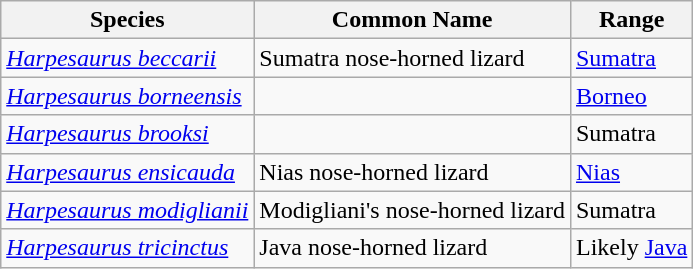<table class="wikitable">
<tr>
<th>Species</th>
<th>Common Name</th>
<th>Range</th>
</tr>
<tr>
<td><em><a href='#'>Harpesaurus beccarii</a></em><br></td>
<td>Sumatra nose-horned lizard</td>
<td><a href='#'>Sumatra</a></td>
</tr>
<tr>
<td><em><a href='#'>Harpesaurus borneensis</a></em><br></td>
<td></td>
<td><a href='#'>Borneo</a></td>
</tr>
<tr>
<td><em><a href='#'>Harpesaurus brooksi</a></em><br></td>
<td></td>
<td>Sumatra</td>
</tr>
<tr>
<td><em><a href='#'>Harpesaurus ensicauda</a></em><br></td>
<td>Nias nose-horned lizard</td>
<td><a href='#'>Nias</a></td>
</tr>
<tr>
<td><em><a href='#'>Harpesaurus modiglianii</a></em><br></td>
<td>Modigliani's nose-horned lizard</td>
<td>Sumatra</td>
</tr>
<tr>
<td><em><a href='#'>Harpesaurus tricinctus</a></em><br></td>
<td>Java nose-horned lizard</td>
<td>Likely <a href='#'>Java</a></td>
</tr>
</table>
